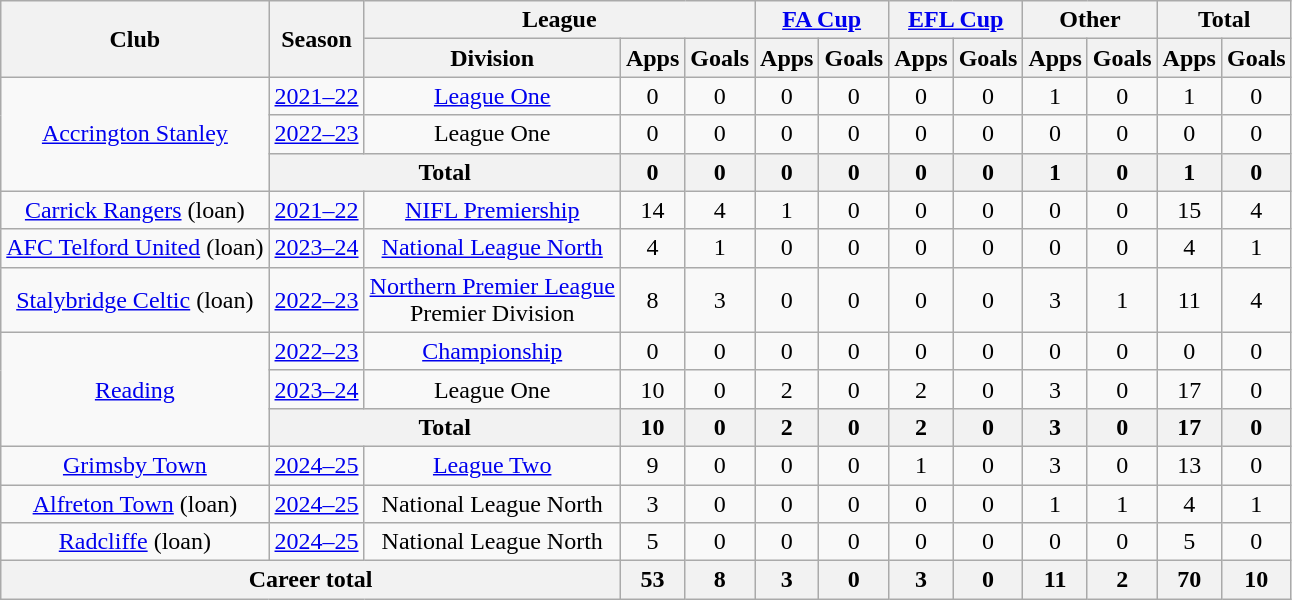<table class="wikitable" style="text-align:center;">
<tr>
<th rowspan="2">Club</th>
<th rowspan="2">Season</th>
<th colspan="3">League</th>
<th colspan="2"><a href='#'>FA Cup</a></th>
<th colspan="2"><a href='#'>EFL Cup</a></th>
<th colspan="2">Other</th>
<th colspan="2">Total</th>
</tr>
<tr>
<th>Division</th>
<th>Apps</th>
<th>Goals</th>
<th>Apps</th>
<th>Goals</th>
<th>Apps</th>
<th>Goals</th>
<th>Apps</th>
<th>Goals</th>
<th>Apps</th>
<th>Goals</th>
</tr>
<tr>
<td rowspan="3"><a href='#'>Accrington Stanley</a></td>
<td><a href='#'>2021–22</a></td>
<td><a href='#'>League One</a></td>
<td>0</td>
<td>0</td>
<td>0</td>
<td>0</td>
<td>0</td>
<td>0</td>
<td>1</td>
<td>0</td>
<td>1</td>
<td>0</td>
</tr>
<tr>
<td><a href='#'>2022–23</a></td>
<td>League One</td>
<td>0</td>
<td>0</td>
<td>0</td>
<td>0</td>
<td>0</td>
<td>0</td>
<td>0</td>
<td>0</td>
<td>0</td>
<td>0</td>
</tr>
<tr>
<th colspan="2">Total</th>
<th>0</th>
<th>0</th>
<th>0</th>
<th>0</th>
<th>0</th>
<th>0</th>
<th>1</th>
<th>0</th>
<th>1</th>
<th>0</th>
</tr>
<tr>
<td><a href='#'>Carrick Rangers</a> (loan)</td>
<td><a href='#'>2021–22</a></td>
<td><a href='#'>NIFL Premiership</a></td>
<td>14</td>
<td>4</td>
<td>1</td>
<td>0</td>
<td>0</td>
<td>0</td>
<td>0</td>
<td>0</td>
<td>15</td>
<td>4</td>
</tr>
<tr>
<td><a href='#'>AFC Telford United</a> (loan)</td>
<td><a href='#'>2023–24</a></td>
<td><a href='#'>National League North</a></td>
<td>4</td>
<td>1</td>
<td>0</td>
<td>0</td>
<td>0</td>
<td>0</td>
<td>0</td>
<td>0</td>
<td>4</td>
<td>1</td>
</tr>
<tr>
<td><a href='#'>Stalybridge Celtic</a> (loan)</td>
<td><a href='#'>2022–23</a></td>
<td><a href='#'>Northern Premier League</a><br>Premier Division</td>
<td>8</td>
<td>3</td>
<td>0</td>
<td>0</td>
<td>0</td>
<td>0</td>
<td>3</td>
<td>1</td>
<td>11</td>
<td>4</td>
</tr>
<tr>
<td rowspan="3"><a href='#'>Reading</a></td>
<td><a href='#'>2022–23</a></td>
<td><a href='#'>Championship</a></td>
<td>0</td>
<td>0</td>
<td>0</td>
<td>0</td>
<td>0</td>
<td>0</td>
<td>0</td>
<td>0</td>
<td>0</td>
<td>0</td>
</tr>
<tr>
<td><a href='#'>2023–24</a></td>
<td>League One</td>
<td>10</td>
<td>0</td>
<td>2</td>
<td>0</td>
<td>2</td>
<td>0</td>
<td>3</td>
<td>0</td>
<td>17</td>
<td>0</td>
</tr>
<tr>
<th colspan="2">Total</th>
<th>10</th>
<th>0</th>
<th>2</th>
<th>0</th>
<th>2</th>
<th>0</th>
<th>3</th>
<th>0</th>
<th>17</th>
<th>0</th>
</tr>
<tr>
<td><a href='#'>Grimsby Town</a></td>
<td><a href='#'>2024–25</a></td>
<td><a href='#'>League Two</a></td>
<td>9</td>
<td>0</td>
<td>0</td>
<td>0</td>
<td>1</td>
<td>0</td>
<td>3</td>
<td>0</td>
<td>13</td>
<td>0</td>
</tr>
<tr>
<td><a href='#'>Alfreton Town</a> (loan)</td>
<td><a href='#'>2024–25</a></td>
<td>National League North</td>
<td>3</td>
<td>0</td>
<td>0</td>
<td>0</td>
<td>0</td>
<td>0</td>
<td>1</td>
<td>1</td>
<td>4</td>
<td>1</td>
</tr>
<tr>
<td><a href='#'>Radcliffe</a> (loan)</td>
<td><a href='#'>2024–25</a></td>
<td>National League North</td>
<td>5</td>
<td>0</td>
<td>0</td>
<td>0</td>
<td>0</td>
<td>0</td>
<td>0</td>
<td>0</td>
<td>5</td>
<td>0</td>
</tr>
<tr>
<th colspan="3">Career total</th>
<th>53</th>
<th>8</th>
<th>3</th>
<th>0</th>
<th>3</th>
<th>0</th>
<th>11</th>
<th>2</th>
<th>70</th>
<th>10</th>
</tr>
</table>
